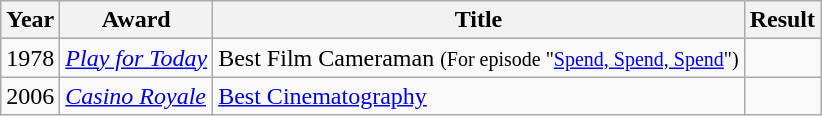<table class="wikitable">
<tr>
<th>Year</th>
<th>Award</th>
<th>Title</th>
<th>Result</th>
</tr>
<tr>
<td>1978</td>
<td><em><a href='#'>Play for Today</a></em></td>
<td>Best Film Cameraman <small>(For episode "<a href='#'>Spend, Spend, Spend</a>")</small></td>
<td></td>
</tr>
<tr>
<td>2006</td>
<td><em><a href='#'>Casino Royale</a></em></td>
<td><a href='#'>Best Cinematography</a></td>
<td></td>
</tr>
</table>
